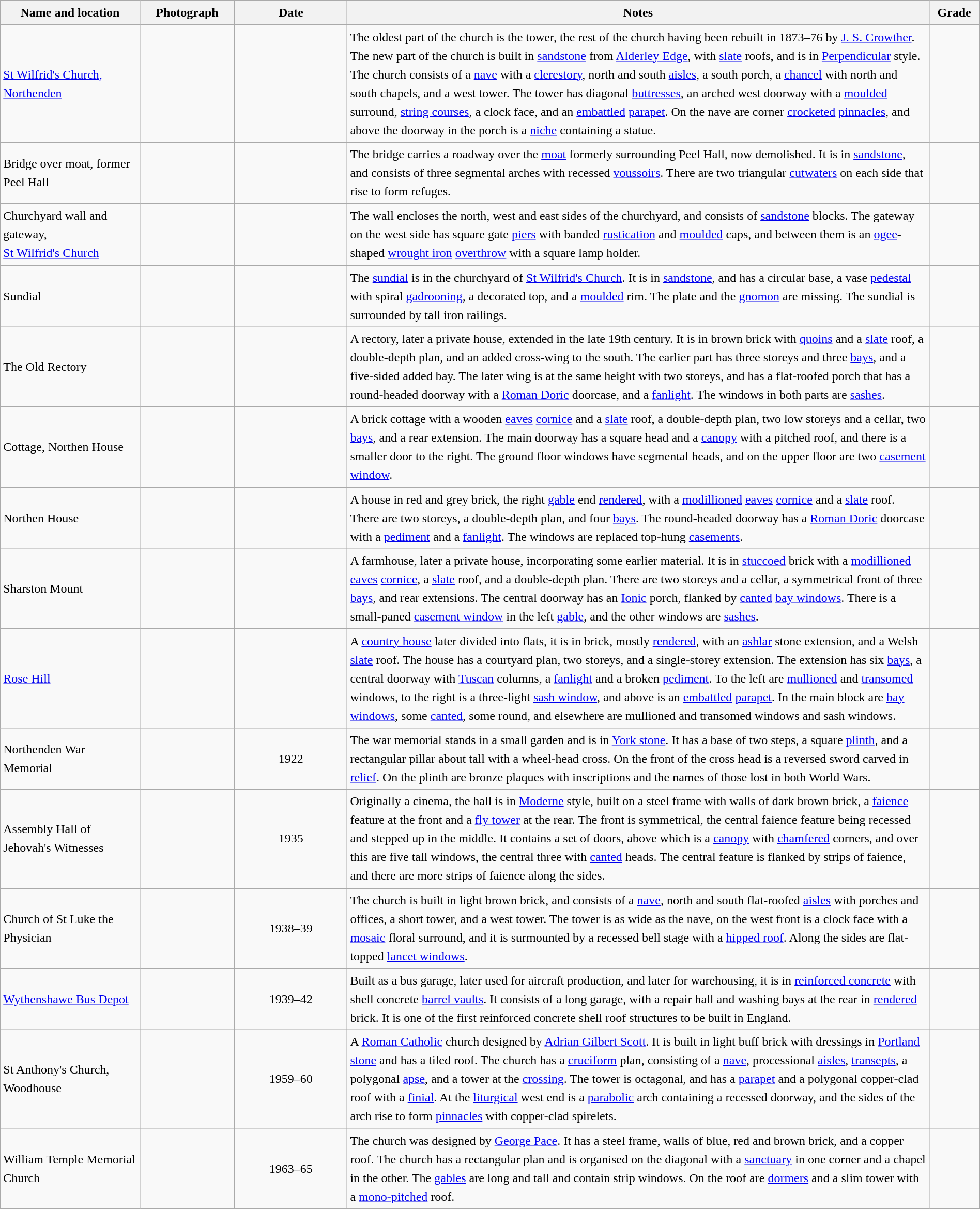<table class="wikitable sortable plainrowheaders" style="width:100%; border:0; text-align:left; line-height:150%;">
<tr>
<th scope="col" style="width:150px">Name and location</th>
<th scope="col" style="width:100px" class="unsortable">Photograph</th>
<th scope="col" style="width:120px">Date</th>
<th scope="col" style="width:650px" class="unsortable">Notes</th>
<th scope="col" style="width:50px">Grade</th>
</tr>
<tr>
<td><a href='#'>St Wilfrid's Church, Northenden</a><br><small></small></td>
<td></td>
<td align="center"></td>
<td>The oldest part of the church is the tower, the rest of the church having been rebuilt in 1873–76 by <a href='#'>J. S. Crowther</a>. The new part of the church is built in <a href='#'>sandstone</a> from <a href='#'>Alderley Edge</a>, with <a href='#'>slate</a> roofs, and is in <a href='#'>Perpendicular</a> style. The church consists of a <a href='#'>nave</a> with a <a href='#'>clerestory</a>, north and south <a href='#'>aisles</a>, a south porch, a <a href='#'>chancel</a> with north and south chapels, and a west tower. The tower has diagonal <a href='#'>buttresses</a>, an arched west doorway with a <a href='#'>moulded</a> surround, <a href='#'>string courses</a>, a clock face, and an <a href='#'>embattled</a> <a href='#'>parapet</a>. On the nave are corner <a href='#'>crocketed</a> <a href='#'>pinnacles</a>, and above the doorway in the porch is a <a href='#'>niche</a> containing a statue.</td>
<td align="center" ></td>
</tr>
<tr>
<td>Bridge over moat, former Peel Hall<br><small></small></td>
<td></td>
<td align="center"></td>
<td>The bridge carries a roadway over the <a href='#'>moat</a> formerly surrounding Peel Hall, now demolished. It is in <a href='#'>sandstone</a>, and consists of three segmental arches with recessed <a href='#'>voussoirs</a>. There are two triangular <a href='#'>cutwaters</a> on each side that rise to form refuges.</td>
<td align="center" ></td>
</tr>
<tr>
<td>Churchyard wall and gateway,<br><a href='#'>St Wilfrid's Church</a><br><small></small></td>
<td></td>
<td align="center"></td>
<td>The wall encloses the north, west and east sides of the churchyard, and consists of <a href='#'>sandstone</a> blocks. The gateway on the west side has square gate <a href='#'>piers</a> with banded <a href='#'>rustication</a> and <a href='#'>moulded</a> caps, and between them is an <a href='#'>ogee</a>-shaped <a href='#'>wrought iron</a> <a href='#'>overthrow</a> with a square lamp holder.</td>
<td align="center" ></td>
</tr>
<tr>
<td>Sundial<br><small></small></td>
<td></td>
<td align="center"></td>
<td>The <a href='#'>sundial</a> is in the churchyard of <a href='#'>St Wilfrid's Church</a>. It is in <a href='#'>sandstone</a>, and has a circular base, a vase <a href='#'>pedestal</a> with spiral <a href='#'>gadrooning</a>, a decorated top, and a <a href='#'>moulded</a> rim. The plate and the <a href='#'>gnomon</a> are missing. The sundial is surrounded by tall iron railings.</td>
<td align="center" ></td>
</tr>
<tr>
<td>The Old Rectory<br><small></small></td>
<td></td>
<td align="center"></td>
<td>A rectory, later a private house, extended in the late 19th century. It is in brown brick with <a href='#'>quoins</a> and a <a href='#'>slate</a> roof, a double-depth plan, and an added cross-wing to the south. The earlier part has three storeys and three <a href='#'>bays</a>, and a five-sided added bay. The later wing is at the same height with two storeys, and has a flat-roofed porch that has a round-headed doorway with a <a href='#'>Roman Doric</a> doorcase, and a <a href='#'>fanlight</a>. The windows in both parts are <a href='#'>sashes</a>.</td>
<td align="center" ></td>
</tr>
<tr>
<td>Cottage, Northen House<br><small></small></td>
<td></td>
<td align="center"></td>
<td>A brick cottage with a wooden <a href='#'>eaves</a> <a href='#'>cornice</a> and a <a href='#'>slate</a> roof, a double-depth plan, two low storeys and a cellar, two <a href='#'>bays</a>, and a rear extension. The main doorway has a square head and a <a href='#'>canopy</a> with a pitched roof, and there is a smaller door to the right. The ground floor windows have segmental heads, and on the upper floor are two <a href='#'>casement window</a>.</td>
<td align="center" ></td>
</tr>
<tr>
<td>Northen House<br><small></small></td>
<td></td>
<td align="center"></td>
<td>A house in red and grey brick, the right <a href='#'>gable</a> end <a href='#'>rendered</a>, with a <a href='#'>modillioned</a> <a href='#'>eaves</a> <a href='#'>cornice</a> and a <a href='#'>slate</a> roof. There are two storeys, a double-depth plan, and four <a href='#'>bays</a>. The round-headed doorway has a <a href='#'>Roman Doric</a> doorcase with a <a href='#'>pediment</a> and a <a href='#'>fanlight</a>. The windows are replaced top-hung <a href='#'>casements</a>.</td>
<td align="center" ></td>
</tr>
<tr>
<td>Sharston Mount<br><small></small></td>
<td></td>
<td align="center"></td>
<td>A farmhouse, later a private house, incorporating some earlier material. It is in <a href='#'>stuccoed</a> brick with a <a href='#'>modillioned</a> <a href='#'>eaves</a> <a href='#'>cornice</a>, a <a href='#'>slate</a> roof, and a double-depth plan. There are two storeys and a cellar, a symmetrical front of three <a href='#'>bays</a>, and rear extensions. The central doorway has an <a href='#'>Ionic</a> porch, flanked by <a href='#'>canted</a> <a href='#'>bay windows</a>. There is a small-paned <a href='#'>casement window</a> in the left <a href='#'>gable</a>, and the other windows are <a href='#'>sashes</a>.</td>
<td align="center" ></td>
</tr>
<tr>
<td><a href='#'>Rose Hill</a><br><small></small></td>
<td></td>
<td align="center"></td>
<td>A <a href='#'>country house</a> later divided into flats, it is in brick, mostly <a href='#'>rendered</a>, with an <a href='#'>ashlar</a> stone extension, and a Welsh <a href='#'>slate</a> roof. The house has a courtyard plan, two storeys, and a single-storey extension. The extension has six <a href='#'>bays</a>, a central doorway with <a href='#'>Tuscan</a> columns, a <a href='#'>fanlight</a> and a broken <a href='#'>pediment</a>. To the left are <a href='#'>mullioned</a> and <a href='#'>transomed</a> windows, to the right is a three-light <a href='#'>sash window</a>, and above is an <a href='#'>embattled</a> <a href='#'>parapet</a>. In the main block are <a href='#'>bay windows</a>, some <a href='#'>canted</a>, some round, and elsewhere are mullioned and transomed windows and sash windows.</td>
<td align="center" ></td>
</tr>
<tr>
<td>Northenden War Memorial<br><small></small></td>
<td></td>
<td align="center">1922</td>
<td>The war memorial stands in a small garden and is in <a href='#'>York stone</a>. It has a base of two steps, a square <a href='#'>plinth</a>, and a rectangular pillar about  tall with a wheel-head cross. On the front of the cross head is a reversed sword carved in <a href='#'>relief</a>. On the plinth are bronze plaques with inscriptions and the names of those lost in both World Wars.</td>
<td align="center" ></td>
</tr>
<tr>
<td>Assembly Hall of Jehovah's Witnesses<br><small></small></td>
<td></td>
<td align="center">1935</td>
<td>Originally a cinema, the hall is in <a href='#'>Moderne</a> style, built on a steel frame with walls of dark brown brick, a <a href='#'>faience</a> feature at the front and a <a href='#'>fly tower</a> at the rear. The front is symmetrical, the central faience feature being recessed and stepped up in the middle. It contains a set of doors, above which is a <a href='#'>canopy</a> with <a href='#'>chamfered</a> corners, and over this are five tall windows, the central three with <a href='#'>canted</a> heads. The central feature is flanked by strips of faience, and there are more strips of faience along the sides.</td>
<td align="center" ></td>
</tr>
<tr>
<td>Church of St Luke the Physician<br><small></small></td>
<td></td>
<td align="center">1938–39</td>
<td>The church is built in light brown brick, and consists of a <a href='#'>nave</a>, north and south flat-roofed <a href='#'>aisles</a> with porches and offices, a short tower, and a west tower. The tower is as wide as the nave, on the west front is a clock face with a <a href='#'>mosaic</a> floral surround, and it is surmounted by a recessed bell stage with a <a href='#'>hipped roof</a>. Along the sides are flat-topped <a href='#'>lancet windows</a>.</td>
<td align="center" ></td>
</tr>
<tr>
<td><a href='#'>Wythenshawe Bus Depot</a><br><small></small></td>
<td></td>
<td align="center">1939–42</td>
<td>Built as a bus garage, later used for aircraft production, and later for warehousing, it is in <a href='#'>reinforced concrete</a> with shell concrete <a href='#'>barrel vaults</a>. It consists of a long garage, with a repair hall and washing bays at the rear in <a href='#'>rendered</a> brick. It is one of the first reinforced concrete shell roof structures to be built in England.</td>
<td align="center" ></td>
</tr>
<tr>
<td>St Anthony's Church, Woodhouse<br><small></small></td>
<td></td>
<td align="center">1959–60</td>
<td>A <a href='#'>Roman Catholic</a> church designed by <a href='#'>Adrian Gilbert Scott</a>. It is built in light buff brick with dressings in <a href='#'>Portland stone</a> and has a tiled roof. The church has a <a href='#'>cruciform</a> plan, consisting of a <a href='#'>nave</a>, processional <a href='#'>aisles</a>, <a href='#'>transepts</a>, a polygonal <a href='#'>apse</a>, and a tower at the <a href='#'>crossing</a>. The tower is octagonal, and has a <a href='#'>parapet</a> and a polygonal copper-clad roof with a <a href='#'>finial</a>. At the <a href='#'>liturgical</a> west end is a <a href='#'>parabolic</a> arch containing a recessed doorway, and the sides of the arch rise to form <a href='#'>pinnacles</a> with copper-clad spirelets.</td>
<td align="center" ></td>
</tr>
<tr>
<td>William Temple Memorial Church<br><small></small></td>
<td></td>
<td align="center">1963–65</td>
<td>The church was designed by <a href='#'>George Pace</a>. It has a steel frame, walls of blue, red and brown brick, and a copper roof. The church has a rectangular plan and is organised on the diagonal with a <a href='#'>sanctuary</a> in one corner and a chapel in the other. The <a href='#'>gables</a> are long and tall and contain strip windows. On the roof are <a href='#'>dormers</a> and a slim tower with a <a href='#'>mono-pitched</a> roof.</td>
<td align="center" ></td>
</tr>
<tr>
</tr>
</table>
